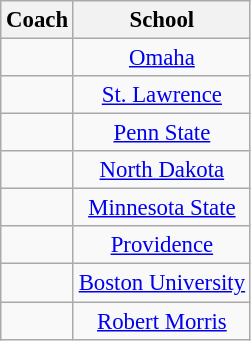<table class="wikitable sortable" style="font-size: 95%;text-align: center;">
<tr>
<th>Coach</th>
<th>School</th>
</tr>
<tr>
<td></td>
<td><a href='#'>Omaha</a></td>
</tr>
<tr>
<td></td>
<td><a href='#'>St. Lawrence</a></td>
</tr>
<tr>
<td></td>
<td><a href='#'>Penn State</a></td>
</tr>
<tr>
<td></td>
<td><a href='#'>North Dakota</a></td>
</tr>
<tr>
<td><strong></strong></td>
<td><a href='#'>Minnesota State</a></td>
</tr>
<tr>
<td></td>
<td><a href='#'>Providence</a></td>
</tr>
<tr>
<td></td>
<td><a href='#'>Boston University</a></td>
</tr>
<tr>
<td></td>
<td><a href='#'>Robert Morris</a></td>
</tr>
</table>
